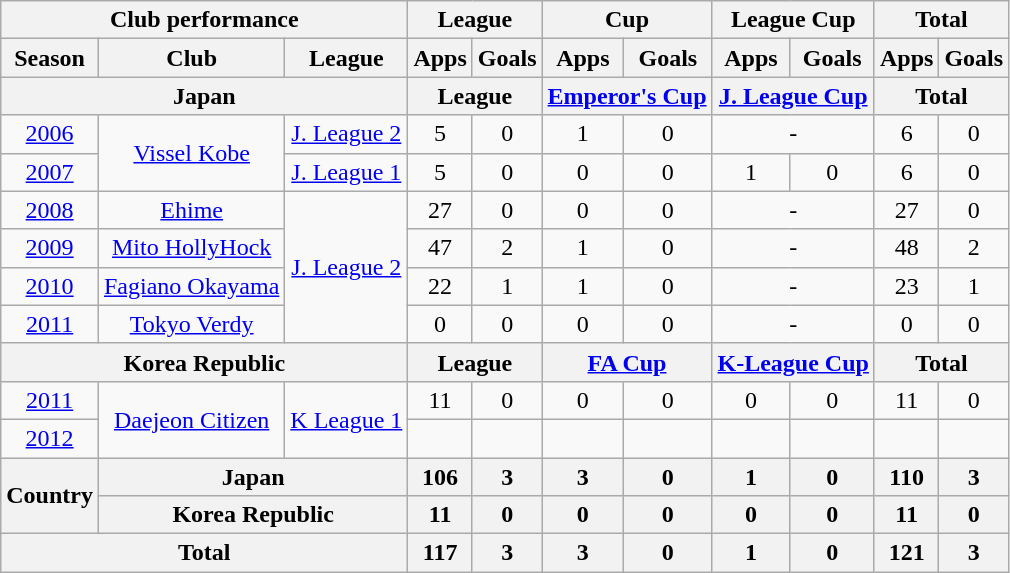<table class="wikitable" style="text-align:center;">
<tr>
<th colspan=3>Club performance</th>
<th colspan=2>League</th>
<th colspan=2>Cup</th>
<th colspan=2>League Cup</th>
<th colspan=2>Total</th>
</tr>
<tr>
<th>Season</th>
<th>Club</th>
<th>League</th>
<th>Apps</th>
<th>Goals</th>
<th>Apps</th>
<th>Goals</th>
<th>Apps</th>
<th>Goals</th>
<th>Apps</th>
<th>Goals</th>
</tr>
<tr>
<th colspan=3>Japan</th>
<th colspan=2>League</th>
<th colspan=2><a href='#'>Emperor's Cup</a></th>
<th colspan=2><a href='#'>J. League Cup</a></th>
<th colspan=2>Total</th>
</tr>
<tr>
<td><a href='#'>2006</a></td>
<td rowspan="2"><a href='#'>Vissel Kobe</a></td>
<td><a href='#'>J. League 2</a></td>
<td>5</td>
<td>0</td>
<td>1</td>
<td>0</td>
<td colspan="2">-</td>
<td>6</td>
<td>0</td>
</tr>
<tr>
<td><a href='#'>2007</a></td>
<td><a href='#'>J. League 1</a></td>
<td>5</td>
<td>0</td>
<td>0</td>
<td>0</td>
<td>1</td>
<td>0</td>
<td>6</td>
<td>0</td>
</tr>
<tr>
<td><a href='#'>2008</a></td>
<td><a href='#'>Ehime</a></td>
<td rowspan="4"><a href='#'>J. League 2</a></td>
<td>27</td>
<td>0</td>
<td>0</td>
<td>0</td>
<td colspan="2">-</td>
<td>27</td>
<td>0</td>
</tr>
<tr>
<td><a href='#'>2009</a></td>
<td><a href='#'>Mito HollyHock</a></td>
<td>47</td>
<td>2</td>
<td>1</td>
<td>0</td>
<td colspan="2">-</td>
<td>48</td>
<td>2</td>
</tr>
<tr>
<td><a href='#'>2010</a></td>
<td><a href='#'>Fagiano Okayama</a></td>
<td>22</td>
<td>1</td>
<td>1</td>
<td>0</td>
<td colspan="2">-</td>
<td>23</td>
<td>1</td>
</tr>
<tr>
<td><a href='#'>2011</a></td>
<td><a href='#'>Tokyo Verdy</a></td>
<td>0</td>
<td>0</td>
<td>0</td>
<td>0</td>
<td colspan="2">-</td>
<td>0</td>
<td>0</td>
</tr>
<tr>
<th colspan=3>Korea Republic</th>
<th colspan=2>League</th>
<th colspan=2><a href='#'>FA Cup</a></th>
<th colspan=2><a href='#'>K-League Cup</a></th>
<th colspan=2>Total</th>
</tr>
<tr>
<td><a href='#'>2011</a></td>
<td rowspan="2"><a href='#'>Daejeon Citizen</a></td>
<td rowspan="2"><a href='#'>K League 1</a></td>
<td>11</td>
<td>0</td>
<td>0</td>
<td>0</td>
<td>0</td>
<td>0</td>
<td>11</td>
<td>0</td>
</tr>
<tr>
<td><a href='#'>2012</a></td>
<td></td>
<td></td>
<td></td>
<td></td>
<td></td>
<td></td>
<td></td>
<td></td>
</tr>
<tr>
<th rowspan=2>Country</th>
<th colspan=2>Japan</th>
<th>106</th>
<th>3</th>
<th>3</th>
<th>0</th>
<th>1</th>
<th>0</th>
<th>110</th>
<th>3</th>
</tr>
<tr>
<th colspan=2>Korea Republic</th>
<th>11</th>
<th>0</th>
<th>0</th>
<th>0</th>
<th>0</th>
<th>0</th>
<th>11</th>
<th>0</th>
</tr>
<tr>
<th colspan=3>Total</th>
<th>117</th>
<th>3</th>
<th>3</th>
<th>0</th>
<th>1</th>
<th>0</th>
<th>121</th>
<th>3</th>
</tr>
</table>
